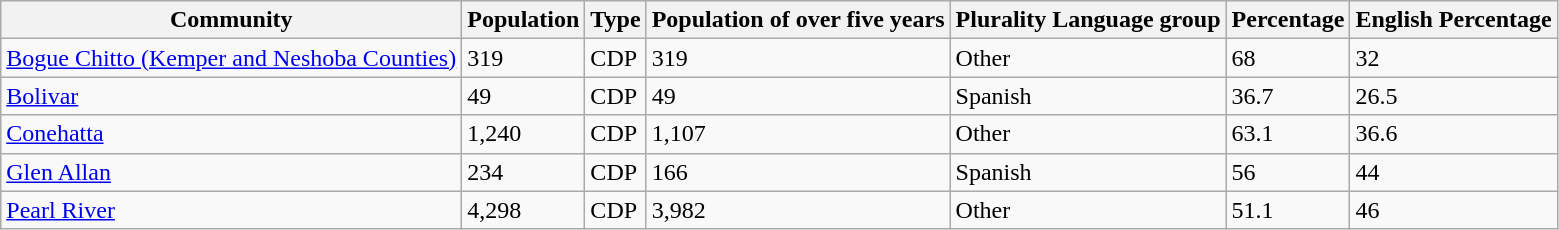<table class="wikitable sortable">
<tr>
<th>Community</th>
<th>Population</th>
<th>Type</th>
<th>Population of over five years</th>
<th>Plurality Language group</th>
<th>Percentage</th>
<th>English Percentage</th>
</tr>
<tr>
<td><a href='#'>Bogue Chitto (Kemper and Neshoba Counties)</a></td>
<td>319</td>
<td>CDP</td>
<td>319</td>
<td>Other</td>
<td>68</td>
<td>32</td>
</tr>
<tr>
<td><a href='#'>Bolivar</a></td>
<td>49</td>
<td>CDP</td>
<td>49</td>
<td>Spanish</td>
<td>36.7</td>
<td>26.5</td>
</tr>
<tr>
<td><a href='#'>Conehatta</a></td>
<td>1,240</td>
<td>CDP</td>
<td>1,107</td>
<td>Other</td>
<td>63.1</td>
<td>36.6</td>
</tr>
<tr>
<td><a href='#'>Glen Allan</a></td>
<td>234</td>
<td>CDP</td>
<td>166</td>
<td>Spanish</td>
<td>56</td>
<td>44</td>
</tr>
<tr>
<td><a href='#'>Pearl River</a></td>
<td>4,298</td>
<td>CDP</td>
<td>3,982</td>
<td>Other</td>
<td>51.1</td>
<td>46</td>
</tr>
</table>
